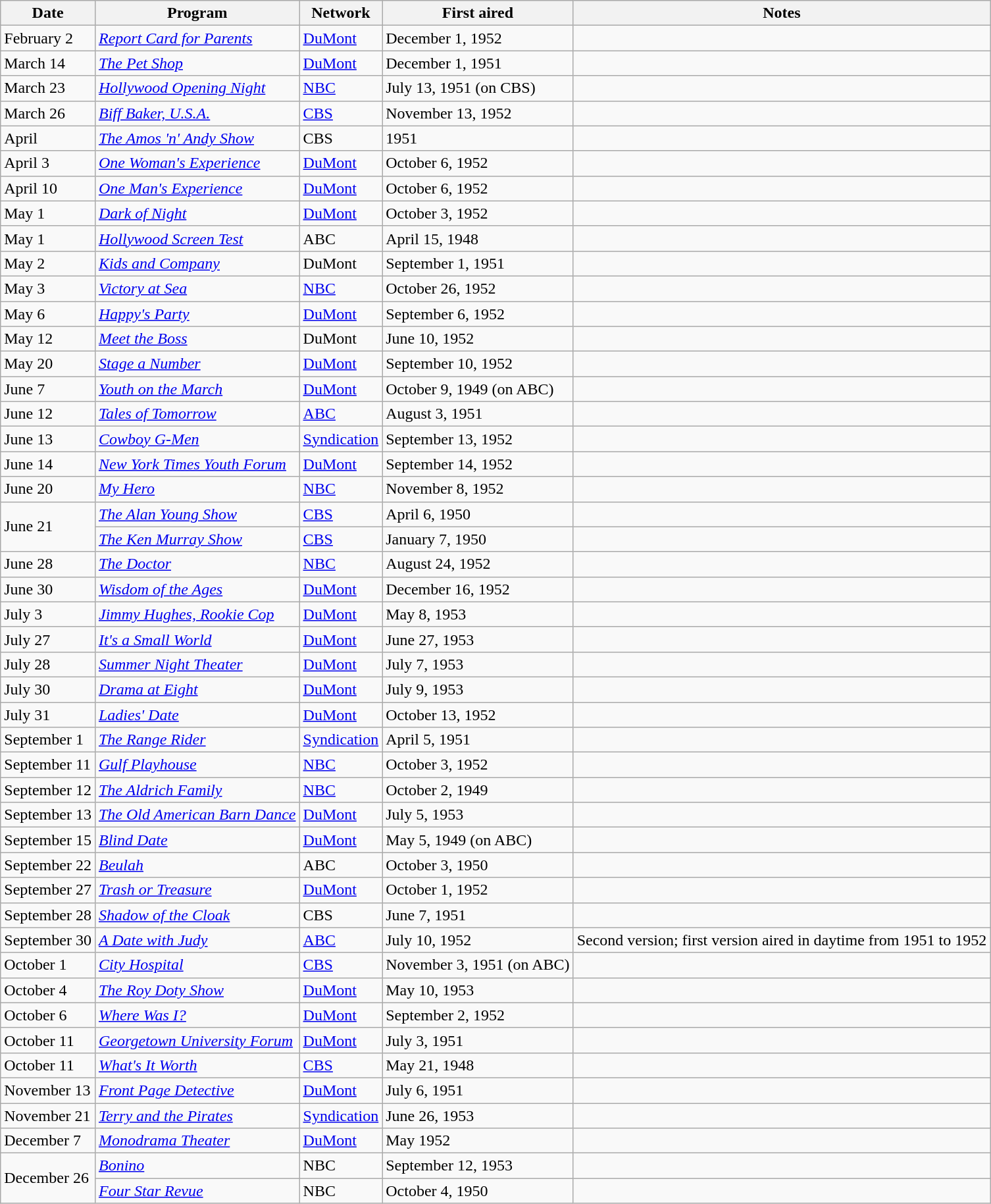<table class="wikitable">
<tr>
<th>Date</th>
<th>Program</th>
<th>Network</th>
<th>First aired</th>
<th>Notes</th>
</tr>
<tr>
<td>February 2</td>
<td><em><a href='#'>Report Card for Parents</a></em></td>
<td><a href='#'>DuMont</a></td>
<td>December 1, 1952</td>
<td></td>
</tr>
<tr>
<td>March 14</td>
<td><em><a href='#'>The Pet Shop</a></em></td>
<td><a href='#'>DuMont</a></td>
<td>December 1, 1951</td>
<td></td>
</tr>
<tr>
<td>March 23</td>
<td><em><a href='#'>Hollywood Opening Night</a></em></td>
<td><a href='#'>NBC</a></td>
<td>July 13, 1951 (on CBS)</td>
<td></td>
</tr>
<tr>
<td>March 26</td>
<td><em><a href='#'>Biff Baker, U.S.A.</a></em></td>
<td><a href='#'>CBS</a></td>
<td>November 13, 1952</td>
<td></td>
</tr>
<tr>
<td>April</td>
<td><em><a href='#'>The Amos 'n' Andy Show</a></em></td>
<td>CBS</td>
<td>1951</td>
<td></td>
</tr>
<tr>
<td>April 3</td>
<td><em><a href='#'>One Woman's Experience</a></em></td>
<td><a href='#'>DuMont</a></td>
<td>October 6, 1952</td>
<td></td>
</tr>
<tr>
<td>April 10</td>
<td><em><a href='#'>One Man's Experience</a></em></td>
<td><a href='#'>DuMont</a></td>
<td>October 6, 1952</td>
<td></td>
</tr>
<tr>
<td>May 1</td>
<td><em><a href='#'>Dark of Night</a></em></td>
<td><a href='#'>DuMont</a></td>
<td>October 3, 1952</td>
<td></td>
</tr>
<tr>
<td>May 1</td>
<td><em><a href='#'>Hollywood Screen Test</a></em></td>
<td>ABC</td>
<td>April 15, 1948</td>
<td></td>
</tr>
<tr>
<td>May 2</td>
<td><em><a href='#'>Kids and Company</a></em></td>
<td>DuMont</td>
<td>September 1, 1951</td>
<td></td>
</tr>
<tr>
<td>May 3</td>
<td><em><a href='#'>Victory at Sea</a></em></td>
<td><a href='#'>NBC</a></td>
<td>October 26, 1952</td>
<td></td>
</tr>
<tr>
<td>May 6</td>
<td><em><a href='#'>Happy's Party</a></em></td>
<td><a href='#'>DuMont</a></td>
<td>September 6, 1952</td>
<td></td>
</tr>
<tr>
<td>May 12</td>
<td><em><a href='#'>Meet the Boss</a></em></td>
<td>DuMont</td>
<td>June 10, 1952</td>
<td></td>
</tr>
<tr>
<td>May 20</td>
<td><em><a href='#'>Stage a Number</a></em></td>
<td><a href='#'>DuMont</a></td>
<td>September 10, 1952</td>
<td></td>
</tr>
<tr>
<td>June 7</td>
<td><em><a href='#'>Youth on the March</a></em></td>
<td><a href='#'>DuMont</a></td>
<td>October 9, 1949 (on ABC)</td>
<td></td>
</tr>
<tr>
<td>June 12</td>
<td><em><a href='#'>Tales of Tomorrow</a></em></td>
<td><a href='#'>ABC</a></td>
<td>August 3, 1951</td>
<td></td>
</tr>
<tr>
<td>June 13</td>
<td><em><a href='#'>Cowboy G-Men</a></em></td>
<td><a href='#'>Syndication</a></td>
<td>September 13, 1952</td>
<td></td>
</tr>
<tr>
<td>June 14</td>
<td><em><a href='#'>New York Times Youth Forum</a></em></td>
<td><a href='#'>DuMont</a></td>
<td>September 14, 1952</td>
<td></td>
</tr>
<tr>
<td>June 20</td>
<td><em><a href='#'>My Hero</a></em></td>
<td><a href='#'>NBC</a></td>
<td>November 8, 1952</td>
<td></td>
</tr>
<tr>
<td rowspan="2">June 21</td>
<td><em><a href='#'>The Alan Young Show</a></em></td>
<td><a href='#'>CBS</a></td>
<td>April 6, 1950</td>
<td></td>
</tr>
<tr>
<td><em><a href='#'>The Ken Murray Show</a></em></td>
<td><a href='#'>CBS</a></td>
<td>January 7, 1950</td>
<td></td>
</tr>
<tr>
<td>June 28</td>
<td><em><a href='#'>The Doctor</a></em></td>
<td><a href='#'>NBC</a></td>
<td>August 24, 1952</td>
<td></td>
</tr>
<tr>
<td>June 30</td>
<td><em><a href='#'>Wisdom of the Ages</a></em></td>
<td><a href='#'>DuMont</a></td>
<td>December 16, 1952</td>
<td></td>
</tr>
<tr>
<td>July 3</td>
<td><em><a href='#'>Jimmy Hughes, Rookie Cop</a></em></td>
<td><a href='#'>DuMont</a></td>
<td>May 8, 1953</td>
<td></td>
</tr>
<tr>
<td>July 27</td>
<td><em><a href='#'>It's a Small World</a></em></td>
<td><a href='#'>DuMont</a></td>
<td>June 27, 1953</td>
<td></td>
</tr>
<tr>
<td>July 28</td>
<td><em><a href='#'>Summer Night Theater</a></em></td>
<td><a href='#'>DuMont</a></td>
<td>July 7, 1953</td>
<td></td>
</tr>
<tr>
<td>July 30</td>
<td><em><a href='#'>Drama at Eight</a></em></td>
<td><a href='#'>DuMont</a></td>
<td>July 9, 1953</td>
<td></td>
</tr>
<tr>
<td>July 31</td>
<td><em><a href='#'>Ladies' Date</a></em></td>
<td><a href='#'>DuMont</a></td>
<td>October 13, 1952</td>
<td></td>
</tr>
<tr>
<td>September 1</td>
<td><em><a href='#'>The Range Rider</a></em></td>
<td><a href='#'>Syndication</a></td>
<td>April 5, 1951</td>
<td></td>
</tr>
<tr>
<td>September 11</td>
<td><em><a href='#'>Gulf Playhouse</a></em></td>
<td><a href='#'>NBC</a></td>
<td>October 3, 1952</td>
<td></td>
</tr>
<tr>
<td>September 12</td>
<td><em><a href='#'>The Aldrich Family</a></em></td>
<td><a href='#'>NBC</a></td>
<td>October 2, 1949</td>
<td></td>
</tr>
<tr>
<td>September 13</td>
<td><em><a href='#'>The Old American Barn Dance</a></em></td>
<td><a href='#'>DuMont</a></td>
<td>July 5, 1953</td>
<td></td>
</tr>
<tr>
<td>September 15</td>
<td><em><a href='#'>Blind Date</a></em></td>
<td><a href='#'>DuMont</a></td>
<td>May 5, 1949 (on ABC)</td>
<td></td>
</tr>
<tr>
<td>September 22</td>
<td><em><a href='#'>Beulah</a></em></td>
<td>ABC</td>
<td>October 3, 1950</td>
<td></td>
</tr>
<tr>
<td>September 27</td>
<td><em><a href='#'>Trash or Treasure</a></em></td>
<td><a href='#'>DuMont</a></td>
<td>October 1, 1952</td>
<td></td>
</tr>
<tr>
<td>September 28</td>
<td><em><a href='#'>Shadow of the Cloak</a></em></td>
<td>CBS</td>
<td>June 7, 1951</td>
<td></td>
</tr>
<tr>
<td>September 30</td>
<td><em><a href='#'>A Date with Judy</a></em></td>
<td><a href='#'>ABC</a></td>
<td>July 10, 1952</td>
<td>Second version; first version aired in daytime from 1951 to 1952</td>
</tr>
<tr>
<td>October 1</td>
<td><em><a href='#'>City Hospital</a></em></td>
<td><a href='#'>CBS</a></td>
<td>November 3, 1951 (on ABC)</td>
<td></td>
</tr>
<tr>
<td>October 4</td>
<td><em><a href='#'>The Roy Doty Show</a></em></td>
<td><a href='#'>DuMont</a></td>
<td>May 10, 1953</td>
<td></td>
</tr>
<tr>
<td>October 6</td>
<td><em><a href='#'>Where Was I?</a></em></td>
<td><a href='#'>DuMont</a></td>
<td>September 2, 1952</td>
<td></td>
</tr>
<tr>
<td>October 11</td>
<td><em><a href='#'>Georgetown University Forum</a></em></td>
<td><a href='#'>DuMont</a></td>
<td>July 3, 1951</td>
<td></td>
</tr>
<tr>
<td>October 11</td>
<td><em><a href='#'>What's It Worth</a></em></td>
<td><a href='#'>CBS</a></td>
<td>May 21, 1948</td>
</tr>
<tr>
<td>November 13</td>
<td><em><a href='#'>Front Page Detective</a></em></td>
<td><a href='#'>DuMont</a></td>
<td>July 6, 1951</td>
<td></td>
</tr>
<tr>
<td>November 21</td>
<td><em><a href='#'>Terry and the Pirates</a></em></td>
<td><a href='#'>Syndication</a></td>
<td>June 26, 1953</td>
<td></td>
</tr>
<tr>
<td>December 7</td>
<td><em><a href='#'>Monodrama Theater</a></em></td>
<td><a href='#'>DuMont</a></td>
<td>May 1952</td>
<td></td>
</tr>
<tr>
<td rowspan="2">December 26</td>
<td><em><a href='#'>Bonino</a></em></td>
<td>NBC</td>
<td>September 12, 1953</td>
<td></td>
</tr>
<tr>
<td><em><a href='#'>Four Star Revue</a></em></td>
<td>NBC</td>
<td>October 4, 1950</td>
<td></td>
</tr>
</table>
